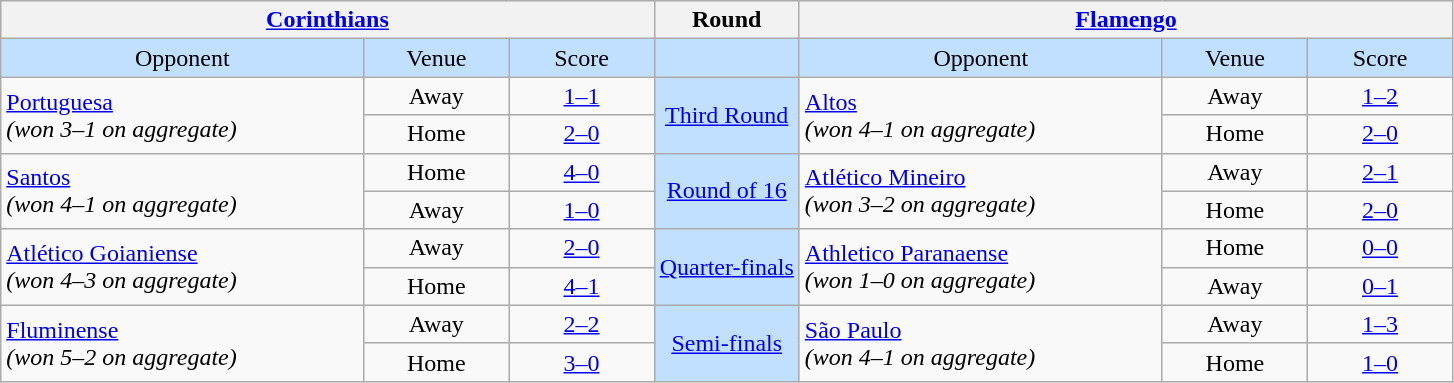<table class="wikitable" style="text-align: center;">
<tr>
<th colspan=3> <a href='#'>Corinthians</a></th>
<th>Round</th>
<th colspan=3> <a href='#'>Flamengo</a></th>
</tr>
<tr bgcolor=#c1e0ff>
<td width=25%>Opponent</td>
<td width=10%>Venue</td>
<td width=10%>Score</td>
<td width=10%></td>
<td width=25%>Opponent</td>
<td width=10%>Venue</td>
<td width=10%>Score</td>
</tr>
<tr>
<td rowspan=2 align=left> <a href='#'>Portuguesa</a><br><em>(won 3–1 on aggregate)</em></td>
<td>Away</td>
<td><a href='#'>1–1</a></td>
<td rowspan=2 bgcolor=#c1e0ff><a href='#'>Third Round</a></td>
<td rowspan=2 align=left> <a href='#'>Altos</a><br><em>(won 4–1 on aggregate)</em></td>
<td>Away</td>
<td><a href='#'>1–2</a></td>
</tr>
<tr>
<td>Home</td>
<td><a href='#'>2–0</a></td>
<td>Home</td>
<td><a href='#'>2–0</a></td>
</tr>
<tr>
<td rowspan=2 align=left> <a href='#'>Santos</a><br><em>(won 4–1 on aggregate)</em></td>
<td>Home</td>
<td><a href='#'>4–0</a></td>
<td rowspan=2 bgcolor=#c1e0ff><a href='#'>Round of 16</a></td>
<td rowspan=2 align=left> <a href='#'>Atlético Mineiro</a><br><em>(won 3–2 on aggregate)</em></td>
<td>Away</td>
<td><a href='#'>2–1</a></td>
</tr>
<tr>
<td>Away</td>
<td><a href='#'>1–0</a></td>
<td>Home</td>
<td><a href='#'>2–0</a></td>
</tr>
<tr>
<td rowspan=2 align=left> <a href='#'>Atlético Goianiense</a><br><em>(won 4–3 on aggregate)</em></td>
<td>Away</td>
<td><a href='#'>2–0</a></td>
<td rowspan=2 bgcolor=#c1e0ff><a href='#'>Quarter-finals</a></td>
<td rowspan=2 align=left> <a href='#'>Athletico Paranaense</a><br><em>(won 1–0 on aggregate)</em></td>
<td>Home</td>
<td><a href='#'>0–0</a></td>
</tr>
<tr>
<td>Home</td>
<td><a href='#'>4–1</a></td>
<td>Away</td>
<td><a href='#'>0–1</a></td>
</tr>
<tr>
<td rowspan=2 align=left> <a href='#'>Fluminense</a><br><em>(won 5–2 on aggregate)</em></td>
<td>Away</td>
<td><a href='#'>2–2</a></td>
<td rowspan=2 bgcolor=#c1e0ff><a href='#'>Semi-finals</a></td>
<td rowspan=2 align=left> <a href='#'>São Paulo</a><br><em>(won 4–1 on aggregate)</em></td>
<td>Away</td>
<td><a href='#'>1–3</a></td>
</tr>
<tr>
<td>Home</td>
<td><a href='#'>3–0</a></td>
<td>Home</td>
<td><a href='#'>1–0</a></td>
</tr>
</table>
